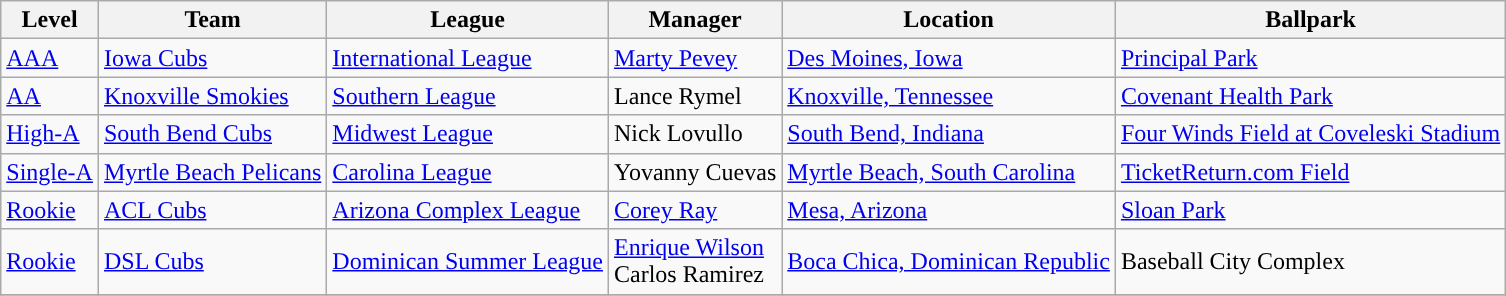<table class="wikitable">
<tr>
<th style="text-align:center; ">Level</th>
<th style="text-align:center; ">Team</th>
<th style="text-align:center; ">League</th>
<th style="text-align:center; ">Manager</th>
<th style="text-align:center; ">Location</th>
<th style="text-align:center; ">Ballpark</th>
</tr>
<tr>
<td><a href='#'>AAA</a></td>
<td><a href='#'>Iowa Cubs</a></td>
<td><a href='#'>International League</a></td>
<td><a href='#'>Marty Pevey</a></td>
<td><a href='#'>Des Moines, Iowa</a></td>
<td><a href='#'>Principal Park</a></td>
</tr>
<tr>
<td><a href='#'>AA</a></td>
<td><a href='#'>Knoxville Smokies</a></td>
<td><a href='#'>Southern League</a></td>
<td>Lance Rymel</td>
<td><a href='#'>Knoxville, Tennessee</a></td>
<td><a href='#'>Covenant Health Park</a></td>
</tr>
<tr>
<td><a href='#'>High-A</a></td>
<td><a href='#'>South Bend Cubs</a></td>
<td><a href='#'>Midwest League</a></td>
<td>Nick Lovullo</td>
<td><a href='#'>South Bend, Indiana</a></td>
<td><a href='#'>Four Winds Field at Coveleski Stadium</a></td>
</tr>
<tr>
<td><a href='#'>Single-A</a></td>
<td><a href='#'>Myrtle Beach Pelicans</a></td>
<td><a href='#'>Carolina League</a></td>
<td>Yovanny Cuevas</td>
<td><a href='#'>Myrtle Beach, South Carolina</a></td>
<td><a href='#'>TicketReturn.com Field</a></td>
</tr>
<tr>
<td><a href='#'>Rookie</a></td>
<td><a href='#'>ACL Cubs</a></td>
<td><a href='#'>Arizona Complex League</a></td>
<td><a href='#'>Corey Ray</a></td>
<td><a href='#'>Mesa, Arizona</a></td>
<td><a href='#'>Sloan Park</a></td>
</tr>
<tr>
<td><a href='#'>Rookie</a></td>
<td><a href='#'>DSL Cubs</a></td>
<td><a href='#'>Dominican Summer League</a></td>
<td><a href='#'>Enrique Wilson</a> <br> Carlos Ramirez</td>
<td><a href='#'>Boca Chica, Dominican Republic</a></td>
<td>Baseball City Complex</td>
</tr>
<tr>
</tr>
</table>
